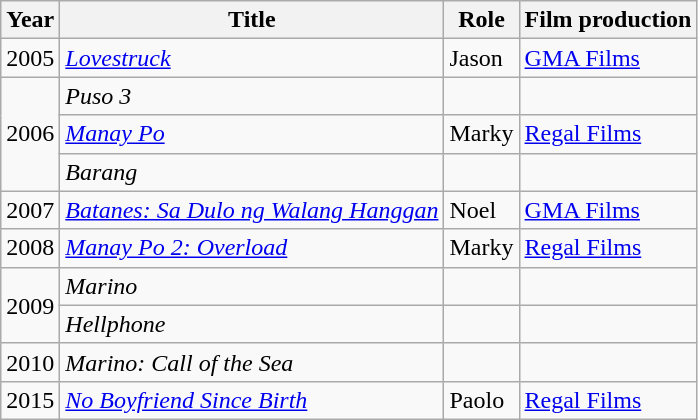<table class="wikitable">
<tr>
<th>Year</th>
<th>Title</th>
<th>Role</th>
<th>Film production</th>
</tr>
<tr>
<td>2005</td>
<td><em><a href='#'>Lovestruck</a></em></td>
<td>Jason</td>
<td><a href='#'>GMA Films</a></td>
</tr>
<tr>
<td rowspan="3">2006</td>
<td><em>Puso 3</em></td>
<td></td>
<td></td>
</tr>
<tr>
<td><em><a href='#'>Manay Po</a></em></td>
<td>Marky</td>
<td><a href='#'>Regal Films</a></td>
</tr>
<tr>
<td><em>Barang</em></td>
<td></td>
<td></td>
</tr>
<tr>
<td>2007</td>
<td><em><a href='#'>Batanes: Sa Dulo ng Walang Hanggan</a></em></td>
<td>Noel</td>
<td><a href='#'>GMA Films</a></td>
</tr>
<tr>
<td>2008</td>
<td><em><a href='#'>Manay Po 2: Overload</a></em></td>
<td>Marky</td>
<td><a href='#'>Regal Films</a></td>
</tr>
<tr>
<td rowspan="2">2009</td>
<td><em>Marino</em></td>
<td></td>
<td></td>
</tr>
<tr>
<td><em>Hellphone</em></td>
<td></td>
<td></td>
</tr>
<tr>
<td>2010</td>
<td><em>Marino: Call of the Sea</em></td>
<td></td>
<td></td>
</tr>
<tr>
<td>2015</td>
<td><em><a href='#'>No Boyfriend Since Birth</a></em></td>
<td>Paolo</td>
<td><a href='#'>Regal Films</a></td>
</tr>
</table>
